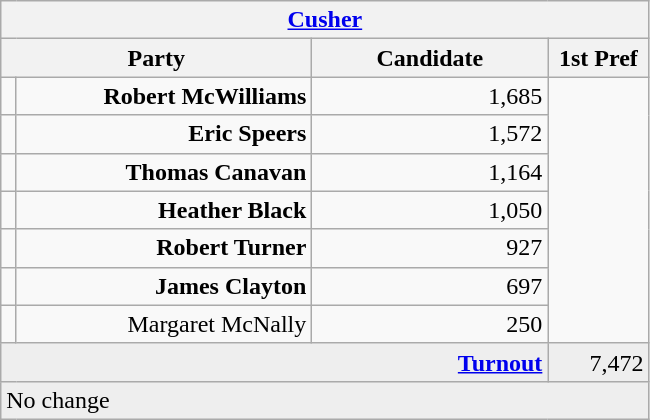<table class="wikitable">
<tr>
<th colspan="4" align="center"><a href='#'>Cusher</a></th>
</tr>
<tr>
<th colspan="2" align="center" width=200>Party</th>
<th width=150>Candidate</th>
<th width=60>1st Pref</th>
</tr>
<tr>
<td></td>
<td align="right"><strong>Robert McWilliams</strong></td>
<td align="right">1,685</td>
</tr>
<tr>
<td></td>
<td align="right"><strong>Eric Speers</strong></td>
<td align="right">1,572</td>
</tr>
<tr>
<td></td>
<td align="right"><strong>Thomas Canavan</strong></td>
<td align="right">1,164</td>
</tr>
<tr>
<td></td>
<td align="right"><strong>Heather Black</strong></td>
<td align="right">1,050</td>
</tr>
<tr>
<td></td>
<td align="right"><strong>Robert Turner</strong></td>
<td align="right">927</td>
</tr>
<tr>
<td></td>
<td align="right"><strong>James Clayton</strong></td>
<td align="right">697</td>
</tr>
<tr>
<td></td>
<td align="right">Margaret McNally</td>
<td align="right">250</td>
</tr>
<tr bgcolor="EEEEEE">
<td colspan=3 align="right"><strong><a href='#'>Turnout</a></strong></td>
<td align="right">7,472</td>
</tr>
<tr bgcolor="EEEEEE">
<td colspan=4 bgcolor="EEEEEE">No change</td>
</tr>
</table>
